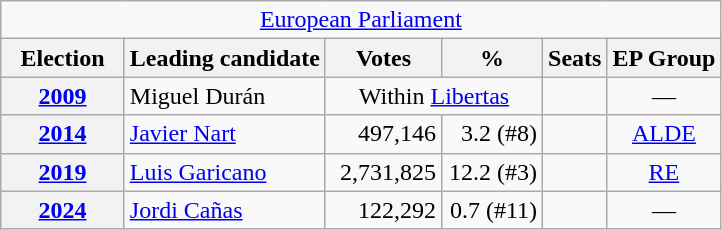<table class="wikitable" style="text-align:right;">
<tr>
<td colspan="6" align="center"><a href='#'>European Parliament</a></td>
</tr>
<tr>
<th style="width:75px;">Election</th>
<th>Leading candidate</th>
<th style="width:70px;">Votes</th>
<th style="width:60px;">%</th>
<th>Seats</th>
<th>EP Group</th>
</tr>
<tr>
<th><a href='#'>2009</a></th>
<td style="text-align:left;">Miguel Durán</td>
<td colspan="2" style="text-align:center;">Within <a href='#'>Libertas</a></td>
<td></td>
<td style="text-align:center;">—</td>
</tr>
<tr>
<th><a href='#'>2014</a></th>
<td style="text-align:left;"><a href='#'>Javier Nart</a></td>
<td>497,146</td>
<td>3.2 (#8)</td>
<td></td>
<td style="text-align:center;"><a href='#'>ALDE</a></td>
</tr>
<tr>
<th><a href='#'>2019</a></th>
<td style="text-align:left;"><a href='#'>Luis Garicano</a></td>
<td>2,731,825</td>
<td>12.2 (#3)</td>
<td></td>
<td style="text-align:center;"><a href='#'>RE</a></td>
</tr>
<tr>
<th><a href='#'>2024</a></th>
<td style="text-align:left;"><a href='#'>Jordi Cañas</a></td>
<td>122,292</td>
<td>0.7 (#11)</td>
<td></td>
<td style="text-align:center;">—</td>
</tr>
</table>
